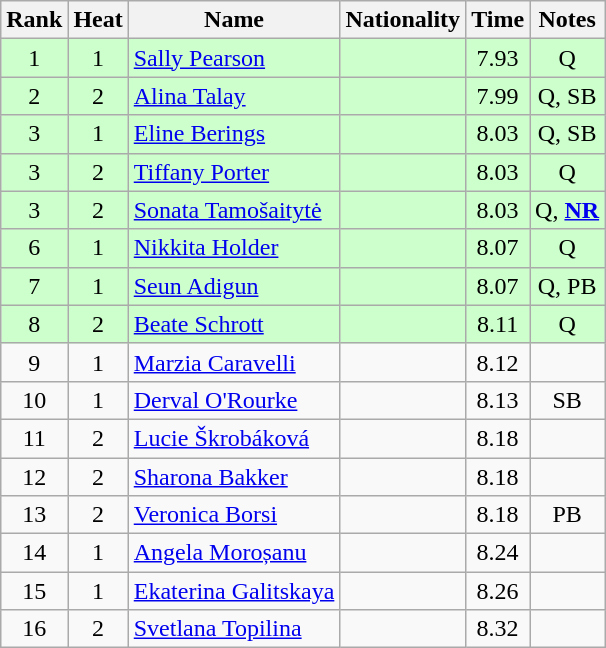<table class="wikitable sortable" style="text-align:center">
<tr>
<th>Rank</th>
<th>Heat</th>
<th>Name</th>
<th>Nationality</th>
<th>Time</th>
<th>Notes</th>
</tr>
<tr bgcolor=ccffcc>
<td>1</td>
<td>1</td>
<td align=left><a href='#'>Sally Pearson</a></td>
<td align=left></td>
<td>7.93</td>
<td>Q</td>
</tr>
<tr bgcolor=ccffcc>
<td>2</td>
<td>2</td>
<td align=left><a href='#'>Alina Talay</a></td>
<td align=left></td>
<td>7.99</td>
<td>Q, SB</td>
</tr>
<tr bgcolor=ccffcc>
<td>3</td>
<td>1</td>
<td align=left><a href='#'>Eline Berings</a></td>
<td align=left></td>
<td>8.03</td>
<td>Q, SB</td>
</tr>
<tr bgcolor=ccffcc>
<td>3</td>
<td>2</td>
<td align=left><a href='#'>Tiffany Porter</a></td>
<td align=left></td>
<td>8.03</td>
<td>Q</td>
</tr>
<tr bgcolor=ccffcc>
<td>3</td>
<td>2</td>
<td align=left><a href='#'>Sonata Tamošaitytė</a></td>
<td align=left></td>
<td>8.03</td>
<td>Q, <strong><a href='#'>NR</a></strong></td>
</tr>
<tr bgcolor=ccffcc>
<td>6</td>
<td>1</td>
<td align=left><a href='#'>Nikkita Holder</a></td>
<td align=left></td>
<td>8.07</td>
<td>Q</td>
</tr>
<tr bgcolor=ccffcc>
<td>7</td>
<td>1</td>
<td align=left><a href='#'>Seun Adigun</a></td>
<td align=left></td>
<td>8.07</td>
<td>Q, PB</td>
</tr>
<tr bgcolor=ccffcc>
<td>8</td>
<td>2</td>
<td align=left><a href='#'>Beate Schrott</a></td>
<td align=left></td>
<td>8.11</td>
<td>Q</td>
</tr>
<tr>
<td>9</td>
<td>1</td>
<td align=left><a href='#'>Marzia Caravelli</a></td>
<td align=left></td>
<td>8.12</td>
<td></td>
</tr>
<tr>
<td>10</td>
<td>1</td>
<td align=left><a href='#'>Derval O'Rourke</a></td>
<td align=left></td>
<td>8.13</td>
<td>SB</td>
</tr>
<tr>
<td>11</td>
<td>2</td>
<td align=left><a href='#'>Lucie Škrobáková</a></td>
<td align=left></td>
<td>8.18</td>
<td></td>
</tr>
<tr>
<td>12</td>
<td>2</td>
<td align=left><a href='#'>Sharona Bakker</a></td>
<td align=left></td>
<td>8.18</td>
<td></td>
</tr>
<tr>
<td>13</td>
<td>2</td>
<td align=left><a href='#'>Veronica Borsi</a></td>
<td align=left></td>
<td>8.18</td>
<td>PB</td>
</tr>
<tr>
<td>14</td>
<td>1</td>
<td align=left><a href='#'>Angela Moroșanu</a></td>
<td align=left></td>
<td>8.24</td>
<td></td>
</tr>
<tr>
<td>15</td>
<td>1</td>
<td align=left><a href='#'>Ekaterina Galitskaya</a></td>
<td align=left></td>
<td>8.26</td>
<td></td>
</tr>
<tr>
<td>16</td>
<td>2</td>
<td align=left><a href='#'>Svetlana Topilina</a></td>
<td align=left></td>
<td>8.32</td>
<td></td>
</tr>
</table>
